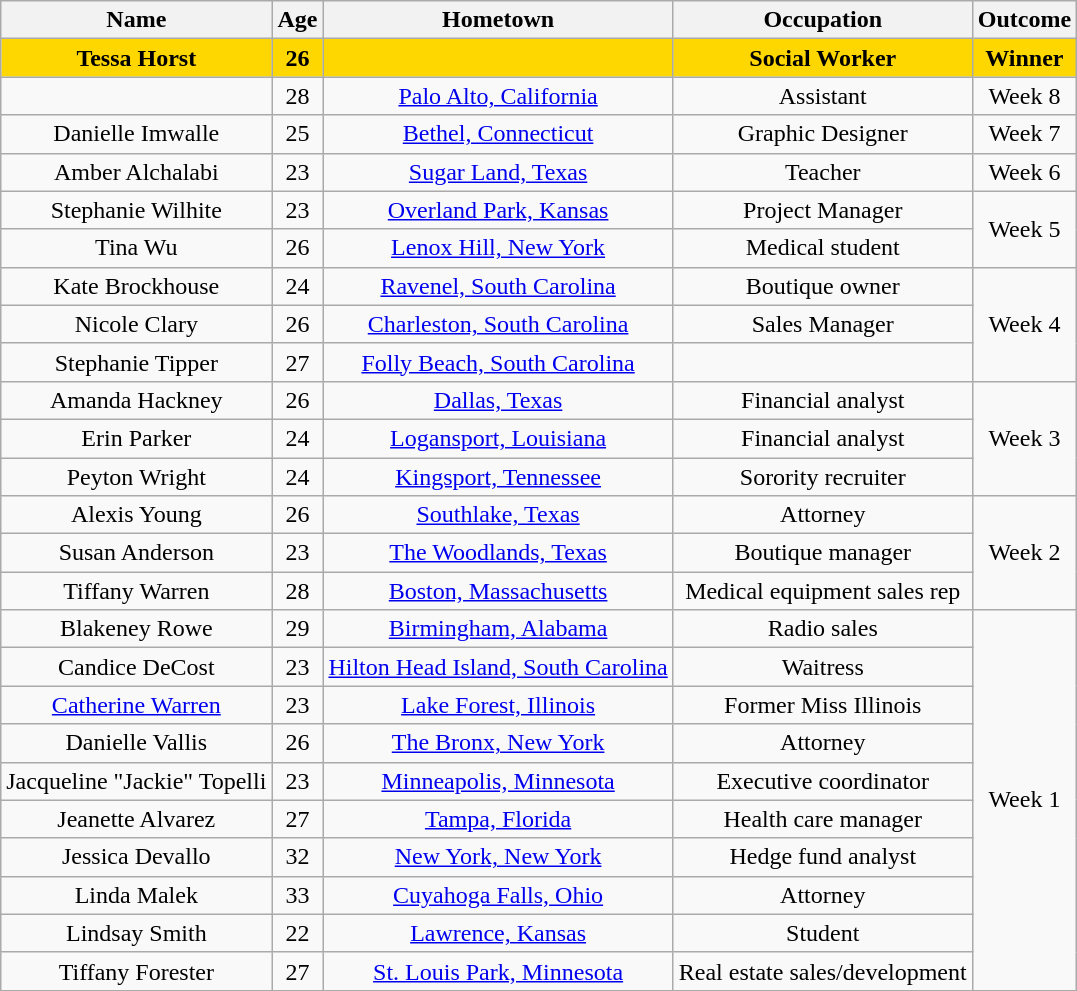<table class="wikitable sortable" style="text-align:center;">
<tr>
<th>Name</th>
<th>Age</th>
<th>Hometown</th>
<th>Occupation</th>
<th>Outcome</th>
</tr>
<tr bgcolor="gold">
<td><strong>Tessa Horst</strong></td>
<td><strong>26</strong></td>
<td><strong></strong></td>
<td><strong>Social Worker</strong></td>
<td><strong>Winner</strong></td>
</tr>
<tr>
<td></td>
<td>28</td>
<td><a href='#'>Palo Alto, California</a></td>
<td>Assistant</td>
<td>Week 8</td>
</tr>
<tr>
<td>Danielle Imwalle</td>
<td>25</td>
<td><a href='#'>Bethel, Connecticut</a></td>
<td>Graphic Designer</td>
<td>Week 7</td>
</tr>
<tr>
<td>Amber Alchalabi</td>
<td>23</td>
<td><a href='#'>Sugar Land, Texas</a></td>
<td>Teacher</td>
<td>Week 6</td>
</tr>
<tr>
<td>Stephanie Wilhite</td>
<td>23</td>
<td><a href='#'>Overland Park, Kansas</a></td>
<td>Project Manager</td>
<td rowspan="2">Week 5</td>
</tr>
<tr>
<td>Tina Wu</td>
<td>26</td>
<td><a href='#'>Lenox Hill, New York</a></td>
<td>Medical student</td>
</tr>
<tr>
<td>Kate Brockhouse</td>
<td>24</td>
<td><a href='#'>Ravenel, South Carolina</a></td>
<td>Boutique owner</td>
<td rowspan="3">Week 4</td>
</tr>
<tr>
<td>Nicole Clary</td>
<td>26</td>
<td><a href='#'>Charleston, South Carolina</a></td>
<td>Sales Manager</td>
</tr>
<tr>
<td>Stephanie Tipper</td>
<td>27</td>
<td><a href='#'>Folly Beach, South Carolina</a></td>
<td></td>
</tr>
<tr>
<td>Amanda Hackney</td>
<td>26</td>
<td><a href='#'>Dallas, Texas</a></td>
<td>Financial analyst</td>
<td rowspan="3">Week 3</td>
</tr>
<tr>
<td>Erin Parker</td>
<td>24</td>
<td><a href='#'>Logansport, Louisiana</a></td>
<td>Financial analyst</td>
</tr>
<tr>
<td>Peyton Wright</td>
<td>24</td>
<td><a href='#'>Kingsport, Tennessee</a></td>
<td>Sorority recruiter</td>
</tr>
<tr>
<td>Alexis Young</td>
<td>26</td>
<td><a href='#'>Southlake, Texas</a></td>
<td>Attorney</td>
<td rowspan="3">Week 2</td>
</tr>
<tr>
<td>Susan Anderson</td>
<td>23</td>
<td><a href='#'>The Woodlands, Texas</a></td>
<td>Boutique manager</td>
</tr>
<tr>
<td>Tiffany Warren</td>
<td>28</td>
<td><a href='#'>Boston, Massachusetts</a></td>
<td>Medical equipment sales rep</td>
</tr>
<tr>
<td>Blakeney Rowe</td>
<td>29</td>
<td><a href='#'>Birmingham, Alabama</a></td>
<td>Radio sales</td>
<td rowspan="10">Week 1</td>
</tr>
<tr>
<td>Candice DeCost</td>
<td>23</td>
<td><a href='#'>Hilton Head Island, South Carolina</a></td>
<td>Waitress</td>
</tr>
<tr>
<td><a href='#'>Catherine Warren</a></td>
<td>23</td>
<td><a href='#'>Lake Forest, Illinois</a></td>
<td>Former Miss Illinois</td>
</tr>
<tr>
<td>Danielle Vallis</td>
<td>26</td>
<td><a href='#'>The Bronx, New York</a></td>
<td>Attorney</td>
</tr>
<tr>
<td>Jacqueline "Jackie" Topelli</td>
<td>23</td>
<td><a href='#'>Minneapolis, Minnesota</a></td>
<td>Executive coordinator</td>
</tr>
<tr>
<td>Jeanette Alvarez</td>
<td>27</td>
<td><a href='#'>Tampa, Florida</a></td>
<td>Health care manager</td>
</tr>
<tr>
<td>Jessica Devallo</td>
<td>32</td>
<td><a href='#'>New York, New York</a></td>
<td>Hedge fund analyst</td>
</tr>
<tr>
<td>Linda Malek</td>
<td>33</td>
<td><a href='#'>Cuyahoga Falls, Ohio</a></td>
<td>Attorney</td>
</tr>
<tr>
<td>Lindsay Smith</td>
<td>22</td>
<td><a href='#'>Lawrence, Kansas</a></td>
<td>Student</td>
</tr>
<tr>
<td>Tiffany Forester</td>
<td>27</td>
<td><a href='#'>St. Louis Park, Minnesota</a></td>
<td>Real estate sales/development</td>
</tr>
<tr>
</tr>
</table>
